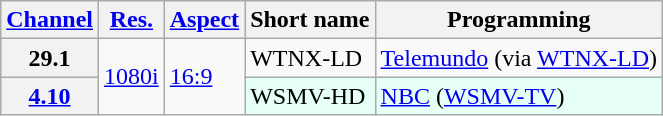<table class="wikitable">
<tr>
<th scope = "col"><a href='#'>Channel</a></th>
<th scope = "col"><a href='#'>Res.</a></th>
<th scope = "col"><a href='#'>Aspect</a></th>
<th scope = "col">Short name</th>
<th scope = "col">Programming</th>
</tr>
<tr>
<th scope = "row">29.1</th>
<td rowspan=2><a href='#'>1080i</a></td>
<td rowspan=2><a href='#'>16:9</a></td>
<td>WTNX-LD</td>
<td><a href='#'>Telemundo</a> (via <a href='#'>WTNX-LD</a>)</td>
</tr>
<tr style="background-color: #E6FFF7;">
<th scope = "row"><a href='#'>4.10</a></th>
<td>WSMV-HD</td>
<td><a href='#'>NBC</a> (<a href='#'>WSMV-TV</a>)</td>
</tr>
</table>
